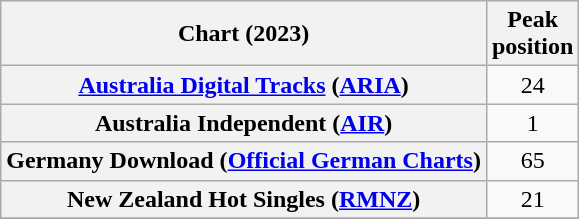<table class="wikitable sortable plainrowheaders" style="text-align:center">
<tr>
<th scope="col">Chart (2023)</th>
<th scope="col">Peak<br>position</th>
</tr>
<tr>
<th scope="row"><a href='#'>Australia Digital Tracks</a> (<a href='#'>ARIA</a>)</th>
<td>24</td>
</tr>
<tr>
<th scope="row">Australia Independent (<a href='#'>AIR</a>)</th>
<td>1</td>
</tr>
<tr>
<th scope="row">Germany Download (<a href='#'>Official German Charts</a>)</th>
<td>65</td>
</tr>
<tr>
<th scope="row">New Zealand Hot Singles (<a href='#'>RMNZ</a>)</th>
<td>21</td>
</tr>
<tr>
</tr>
<tr>
</tr>
<tr>
</tr>
</table>
